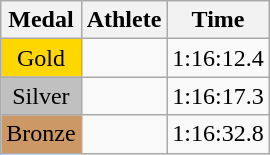<table class="wikitable">
<tr>
<th>Medal</th>
<th>Athlete</th>
<th>Time</th>
</tr>
<tr>
<td style="text-align:center;background-color:gold;">Gold</td>
<td></td>
<td>1:16:12.4</td>
</tr>
<tr>
<td style="text-align:center;background-color:silver;">Silver</td>
<td></td>
<td>1:16:17.3</td>
</tr>
<tr>
<td style="text-align:center;background-color:#CC9966;">Bronze</td>
<td></td>
<td>1:16:32.8</td>
</tr>
</table>
